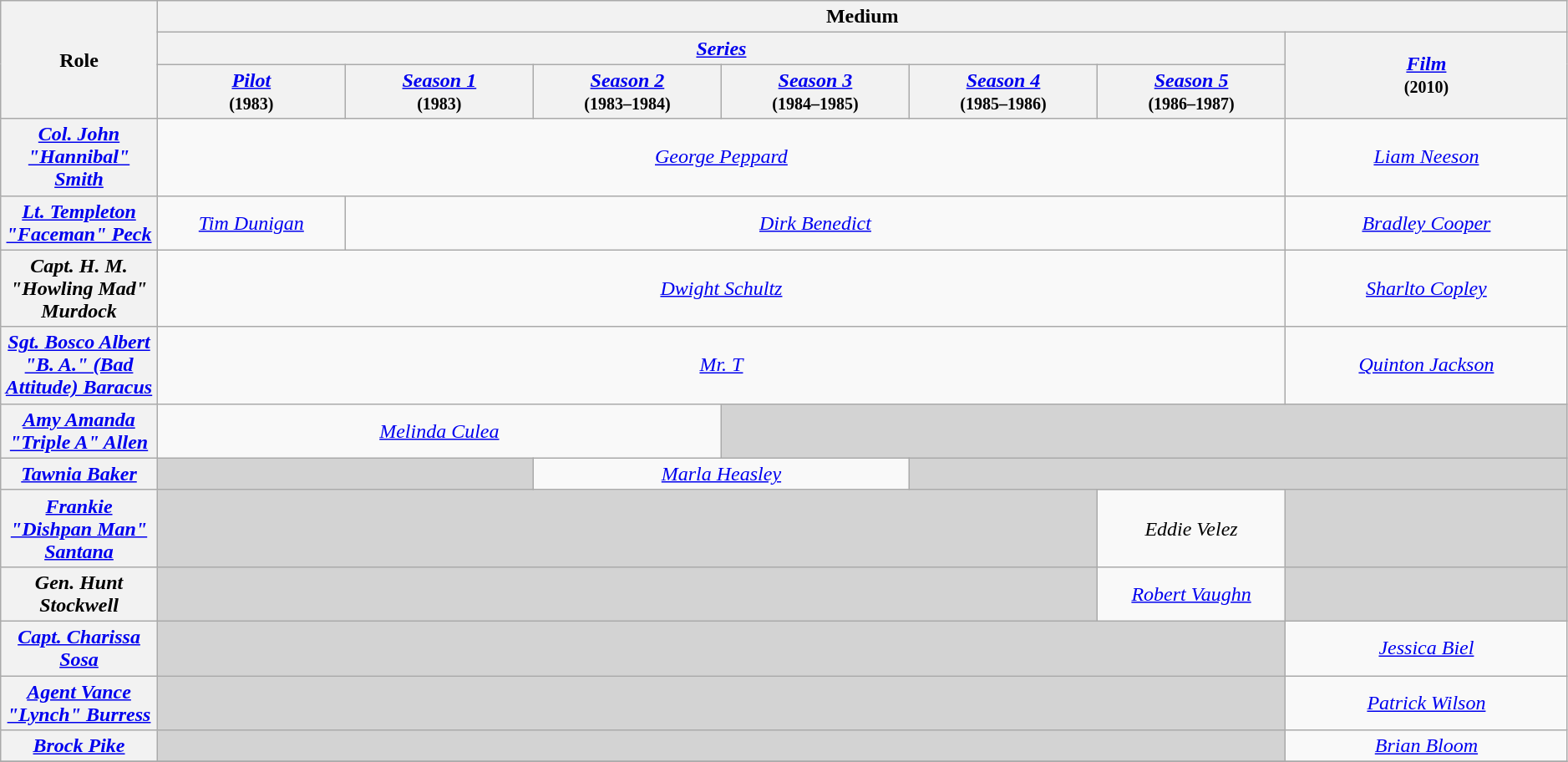<table class="wikitable" style="text-align:center; width:99%;">
<tr>
<th rowspan="3" style="width:10%;">Role</th>
<th colspan="7" style="text-align:center;">Medium</th>
</tr>
<tr>
<th colspan="6" align="center" width="12%"><em><a href='#'>Series</a></em></th>
<th rowspan="2" colspan="1" align="center"><em><a href='#'>Film</a></em><br><small>(2010)</small></th>
</tr>
<tr>
<th align="center" width="12%"><em><a href='#'>Pilot</a></em><br><small>(1983)</small></th>
<th align="center" width="12%"><em><a href='#'>Season 1</a></em><br><small>(1983)</small></th>
<th align="center" width="12%"><em><a href='#'>Season 2</a></em><br><small>(1983–1984)</small></th>
<th align="center" width="12%"><em><a href='#'>Season 3</a></em><br><small>(1984–1985)</small></th>
<th align="center" width="12%"><em><a href='#'>Season 4</a></em><br><small>(1985–1986)</small></th>
<th align="center" width="12%"><em><a href='#'>Season 5</a></em><br><small>(1986–1987)</small></th>
</tr>
<tr>
<th><em><a href='#'>Col. John "Hannibal" Smith</a></em></th>
<td colspan="6"><em><a href='#'>George Peppard</a></em></td>
<td><em><a href='#'>Liam Neeson</a></em></td>
</tr>
<tr>
<th><em><a href='#'>Lt. Templeton "Faceman" Peck</a></em></th>
<td><em><a href='#'>Tim Dunigan</a></em></td>
<td colspan="5"><em><a href='#'>Dirk Benedict</a></em></td>
<td><em><a href='#'>Bradley Cooper</a></em></td>
</tr>
<tr>
<th><em>Capt. H. M. "Howling Mad" Murdock</em></th>
<td colspan="6"><em><a href='#'>Dwight Schultz</a></em></td>
<td><em><a href='#'>Sharlto Copley</a></em></td>
</tr>
<tr>
<th><em><a href='#'>Sgt. Bosco Albert "B. A." (Bad Attitude) Baracus</a></em></th>
<td colspan="6"><em><a href='#'>Mr. T</a></em></td>
<td colspan="1"><em><a href='#'>Quinton Jackson</a></em></td>
</tr>
<tr>
<th><em><a href='#'>Amy Amanda "Triple A" Allen</a></em></th>
<td colspan="3"><em><a href='#'>Melinda Culea</a></em></td>
<td colspan="4" style="background-color:lightgrey;"> </td>
</tr>
<tr>
<th><em><a href='#'>Tawnia Baker</a></em></th>
<td colspan="2" style="background-color:lightgrey;"> </td>
<td colspan="2"><em><a href='#'>Marla Heasley</a></em></td>
<td colspan="3" style="background-color:lightgrey;"> </td>
</tr>
<tr>
<th><em><a href='#'>Frankie "Dishpan Man" Santana</a></em></th>
<td colspan="5" style="background-color:lightgrey;"> </td>
<td><em>Eddie Velez</em></td>
<td style="background-color:lightgrey;"> </td>
</tr>
<tr>
<th><em>Gen. Hunt Stockwell</em></th>
<td colspan="5" style="background-color:lightgrey;"> </td>
<td><em><a href='#'>Robert Vaughn</a></em></td>
<td style="background-color:lightgrey;"> </td>
</tr>
<tr>
<th><em><a href='#'>Capt. Charissa Sosa</a></em></th>
<td colspan="6" style="background-color:lightgrey;"> </td>
<td><em><a href='#'>Jessica Biel</a></em></td>
</tr>
<tr>
<th><em><a href='#'>Agent Vance "Lynch" Burress</a></em></th>
<td colspan="6" style="background-color:lightgrey;"> </td>
<td><em><a href='#'>Patrick Wilson</a></em></td>
</tr>
<tr>
<th><em><a href='#'>Brock Pike</a></em></th>
<td colspan="6" style="background-color:lightgrey;"> </td>
<td><em><a href='#'>Brian Bloom</a></em></td>
</tr>
<tr>
</tr>
</table>
